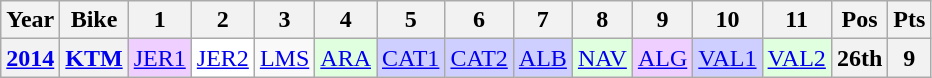<table class="wikitable" style="text-align:center">
<tr>
<th>Year</th>
<th>Bike</th>
<th>1</th>
<th>2</th>
<th>3</th>
<th>4</th>
<th>5</th>
<th>6</th>
<th>7</th>
<th>8</th>
<th>9</th>
<th>10</th>
<th>11</th>
<th>Pos</th>
<th>Pts</th>
</tr>
<tr>
<th><a href='#'>2014</a></th>
<th><a href='#'>KTM</a></th>
<td style="background:#efcfff;"><a href='#'>JER1</a><br></td>
<td style="background:#ffffff;"><a href='#'>JER2</a><br></td>
<td style="background:#;"><a href='#'>LMS</a><br></td>
<td style="background:#dfffdf;"><a href='#'>ARA</a><br></td>
<td style="background:#cfcfff;"><a href='#'>CAT1</a><br></td>
<td style="background:#cfcfff;"><a href='#'>CAT2</a><br></td>
<td style="background:#cfcfff;"><a href='#'>ALB</a><br></td>
<td style="background:#dfffdf;"><a href='#'>NAV</a><br></td>
<td style="background:#efcfff;"><a href='#'>ALG</a><br></td>
<td style="background:#cfcfff;"><a href='#'>VAL1</a><br></td>
<td style="background:#dfffdf;"><a href='#'>VAL2</a><br></td>
<th style="background:#;">26th</th>
<th style="background:#;">9</th>
</tr>
</table>
